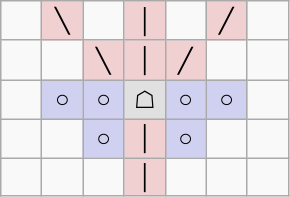<table border="1" class="wikitable">
<tr align=center>
<td width="20"> </td>
<td width="20" style="background:#f0d0d0;">╲</td>
<td width="20"> </td>
<td width="20" style="background:#f0d0d0;">│</td>
<td width="20"> </td>
<td width="20" style="background:#f0d0d0;">╱</td>
<td width="20"> </td>
</tr>
<tr align=center>
<td> </td>
<td> </td>
<td style="background:#f0d0d0;">╲</td>
<td style="background:#f0d0d0;">│</td>
<td style="background:#f0d0d0;">╱</td>
<td> </td>
<td> </td>
</tr>
<tr align=center>
<td> </td>
<td style="background:#d0d0f0;">○</td>
<td style="background:#d0d0f0;">○</td>
<td style="background:#e0e0e0;">☖</td>
<td style="background:#d0d0f0;">○</td>
<td style="background:#d0d0f0;">○</td>
<td> </td>
</tr>
<tr align=center>
<td> </td>
<td> </td>
<td style="background:#d0d0f0;">○</td>
<td style="background:#f0d0d0;">│</td>
<td style="background:#d0d0f0;">○</td>
<td> </td>
<td> </td>
</tr>
<tr align=center>
<td> </td>
<td> </td>
<td> </td>
<td style="background:#f0d0d0;">│</td>
<td> </td>
<td> </td>
<td> </td>
</tr>
</table>
